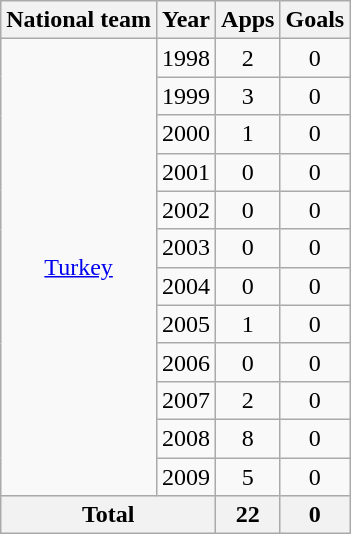<table class="wikitable" style="text-align:center">
<tr>
<th>National team</th>
<th>Year</th>
<th>Apps</th>
<th>Goals</th>
</tr>
<tr>
<td rowspan="12"><a href='#'>Turkey</a></td>
<td>1998</td>
<td>2</td>
<td>0</td>
</tr>
<tr>
<td>1999</td>
<td>3</td>
<td>0</td>
</tr>
<tr>
<td>2000</td>
<td>1</td>
<td>0</td>
</tr>
<tr>
<td>2001</td>
<td>0</td>
<td>0</td>
</tr>
<tr>
<td>2002</td>
<td>0</td>
<td>0</td>
</tr>
<tr>
<td>2003</td>
<td>0</td>
<td>0</td>
</tr>
<tr>
<td>2004</td>
<td>0</td>
<td>0</td>
</tr>
<tr>
<td>2005</td>
<td>1</td>
<td>0</td>
</tr>
<tr>
<td>2006</td>
<td>0</td>
<td>0</td>
</tr>
<tr>
<td>2007</td>
<td>2</td>
<td>0</td>
</tr>
<tr>
<td>2008</td>
<td>8</td>
<td>0</td>
</tr>
<tr>
<td>2009</td>
<td>5</td>
<td>0</td>
</tr>
<tr>
<th colspan="2">Total</th>
<th>22</th>
<th>0</th>
</tr>
</table>
